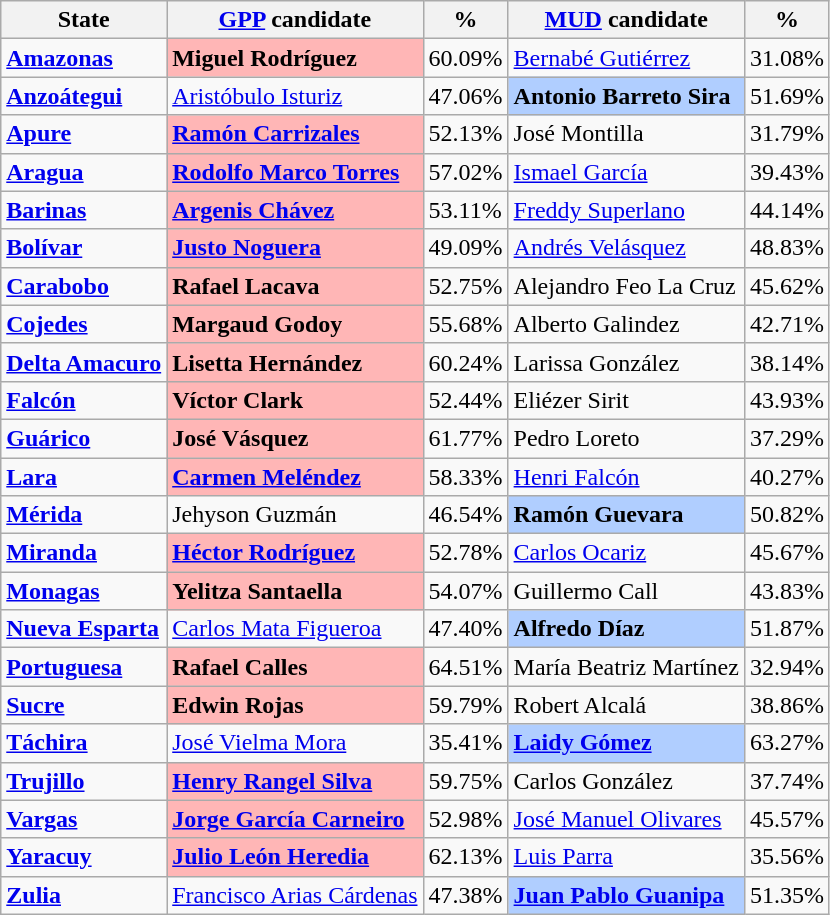<table class="wikitable">
<tr>
<th>State</th>
<th><a href='#'>GPP</a> candidate</th>
<th>%</th>
<th><a href='#'>MUD</a> candidate</th>
<th>%</th>
</tr>
<tr>
<td><strong><a href='#'>Amazonas</a></strong></td>
<td style="background:#FFB6B6"><strong>Miguel Rodríguez</strong></td>
<td>60.09%</td>
<td><a href='#'>Bernabé Gutiérrez</a></td>
<td>31.08%</td>
</tr>
<tr>
<td><strong><a href='#'>Anzoátegui</a></strong></td>
<td><a href='#'>Aristóbulo Isturiz</a></td>
<td>47.06%</td>
<td style="background:#B0CEFF"><strong>Antonio Barreto Sira</strong></td>
<td>51.69%</td>
</tr>
<tr>
<td><strong><a href='#'>Apure</a></strong></td>
<td style="background:#FFB6B6"><strong><a href='#'>Ramón Carrizales</a></strong></td>
<td>52.13%</td>
<td>José Montilla </td>
<td>31.79%</td>
</tr>
<tr>
<td><strong><a href='#'>Aragua</a></strong></td>
<td style="background:#FFB6B6"><strong><a href='#'>Rodolfo Marco Torres</a></strong></td>
<td>57.02%</td>
<td><a href='#'>Ismael García</a></td>
<td>39.43%</td>
</tr>
<tr>
<td><strong><a href='#'>Barinas</a></strong></td>
<td style="background:#FFB6B6"><strong><a href='#'>Argenis Chávez</a></strong></td>
<td>53.11%</td>
<td><a href='#'>Freddy Superlano</a></td>
<td>44.14%</td>
</tr>
<tr>
<td><strong><a href='#'>Bolívar</a></strong></td>
<td style="background:#FFB6B6"><strong><a href='#'>Justo Noguera</a></strong></td>
<td>49.09%</td>
<td><a href='#'>Andrés Velásquez</a></td>
<td>48.83%</td>
</tr>
<tr>
<td><strong><a href='#'>Carabobo</a></strong></td>
<td style="background:#FFB6B6"><strong>Rafael Lacava</strong></td>
<td>52.75%</td>
<td>Alejandro Feo La Cruz</td>
<td>45.62%</td>
</tr>
<tr>
<td><strong><a href='#'>Cojedes</a></strong></td>
<td style="background:#FFB6B6"><strong>Margaud Godoy</strong></td>
<td>55.68%</td>
<td>Alberto Galindez</td>
<td>42.71%</td>
</tr>
<tr>
<td><strong><a href='#'>Delta Amacuro</a></strong></td>
<td style="background:#FFB6B6"><strong>Lisetta Hernández</strong></td>
<td>60.24%</td>
<td>Larissa González</td>
<td>38.14%</td>
</tr>
<tr>
<td><strong><a href='#'>Falcón</a></strong></td>
<td style="background:#FFB6B6"><strong>Víctor Clark</strong></td>
<td>52.44%</td>
<td>Eliézer Sirit</td>
<td>43.93%</td>
</tr>
<tr>
<td><strong><a href='#'>Guárico</a></strong></td>
<td style="background:#FFB6B6"><strong>José Vásquez</strong></td>
<td>61.77%</td>
<td>Pedro Loreto</td>
<td>37.29%</td>
</tr>
<tr>
<td><strong><a href='#'>Lara</a></strong></td>
<td style="background:#FFB6B6"><strong><a href='#'>Carmen Meléndez</a></strong></td>
<td>58.33%</td>
<td><a href='#'>Henri Falcón</a></td>
<td>40.27%</td>
</tr>
<tr>
<td><strong><a href='#'>Mérida</a></strong></td>
<td>Jehyson Guzmán</td>
<td>46.54%</td>
<td style="background:#B0CEFF"><strong>Ramón Guevara</strong></td>
<td>50.82%</td>
</tr>
<tr>
<td><strong><a href='#'>Miranda</a></strong></td>
<td style="background:#FFB6B6"><strong><a href='#'>Héctor Rodríguez</a></strong></td>
<td>52.78%</td>
<td><a href='#'>Carlos Ocariz</a></td>
<td>45.67%</td>
</tr>
<tr>
<td><strong><a href='#'>Monagas</a></strong></td>
<td style="background:#FFB6B6"><strong>Yelitza Santaella</strong></td>
<td>54.07%</td>
<td>Guillermo Call</td>
<td>43.83%</td>
</tr>
<tr>
<td><strong><a href='#'>Nueva Esparta</a></strong></td>
<td><a href='#'>Carlos Mata Figueroa</a></td>
<td>47.40%</td>
<td style="background:#B0CEFF"><strong>Alfredo Díaz</strong></td>
<td>51.87%</td>
</tr>
<tr>
<td><strong><a href='#'>Portuguesa</a></strong></td>
<td style="background:#FFB6B6"><strong>Rafael Calles</strong></td>
<td>64.51%</td>
<td>María Beatriz Martínez</td>
<td>32.94%</td>
</tr>
<tr>
<td><strong><a href='#'>Sucre</a></strong></td>
<td style="background:#FFB6B6"><strong>Edwin Rojas</strong></td>
<td>59.79%</td>
<td>Robert Alcalá</td>
<td>38.86%</td>
</tr>
<tr>
<td><strong><a href='#'>Táchira</a></strong></td>
<td><a href='#'>José Vielma Mora</a></td>
<td>35.41%</td>
<td style="background:#B0CEFF"><strong><a href='#'>Laidy Gómez</a></strong></td>
<td>63.27%</td>
</tr>
<tr>
<td><strong><a href='#'>Trujillo</a></strong></td>
<td style="background:#FFB6B6"><strong><a href='#'>Henry Rangel Silva</a></strong></td>
<td>59.75%</td>
<td>Carlos González</td>
<td>37.74%</td>
</tr>
<tr>
<td><strong><a href='#'>Vargas</a></strong></td>
<td style="background:#FFB6B6"><strong><a href='#'>Jorge García Carneiro</a></strong></td>
<td>52.98%</td>
<td><a href='#'>José Manuel Olivares</a></td>
<td>45.57%</td>
</tr>
<tr>
<td><strong><a href='#'>Yaracuy</a></strong></td>
<td style="background:#FFB6B6"><strong><a href='#'>Julio León Heredia</a></strong></td>
<td>62.13%</td>
<td><a href='#'>Luis Parra</a></td>
<td>35.56%</td>
</tr>
<tr>
<td><strong><a href='#'>Zulia</a></strong></td>
<td><a href='#'>Francisco Arias Cárdenas</a></td>
<td>47.38%</td>
<td style="background:#B0CEFF"><strong><a href='#'>Juan Pablo Guanipa</a></strong></td>
<td>51.35%</td>
</tr>
</table>
